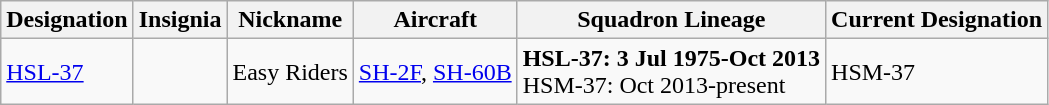<table class="wikitable">
<tr>
<th>Designation</th>
<th>Insignia</th>
<th>Nickname</th>
<th>Aircraft</th>
<th>Squadron Lineage</th>
<th>Current Designation</th>
</tr>
<tr>
<td><a href='#'>HSL-37</a></td>
<td></td>
<td>Easy Riders</td>
<td><a href='#'>SH-2F</a>, <a href='#'>SH-60B</a></td>
<td style="white-space: nowrap;"><strong>HSL-37: 3 Jul 1975-Oct 2013</strong><br>HSM-37: Oct 2013-present</td>
<td>HSM-37</td>
</tr>
</table>
